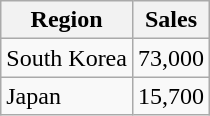<table class="wikitable">
<tr>
<th>Region</th>
<th>Sales</th>
</tr>
<tr>
<td>South Korea</td>
<td align="center">73,000</td>
</tr>
<tr>
<td>Japan</td>
<td>15,700</td>
</tr>
</table>
